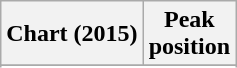<table class="wikitable sortable plainrowheaders" style="text-align:center">
<tr>
<th scope="col">Chart (2015)</th>
<th scope="col">Peak<br> position</th>
</tr>
<tr>
</tr>
<tr>
</tr>
<tr>
</tr>
<tr>
</tr>
<tr>
</tr>
</table>
